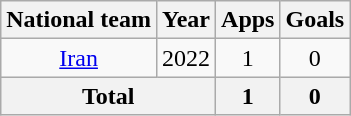<table class="wikitable" style="text-align:center">
<tr>
<th>National team</th>
<th>Year</th>
<th>Apps</th>
<th>Goals</th>
</tr>
<tr>
<td><a href='#'>Iran</a></td>
<td>2022</td>
<td>1</td>
<td>0</td>
</tr>
<tr>
<th colspan="2">Total</th>
<th>1</th>
<th>0</th>
</tr>
</table>
